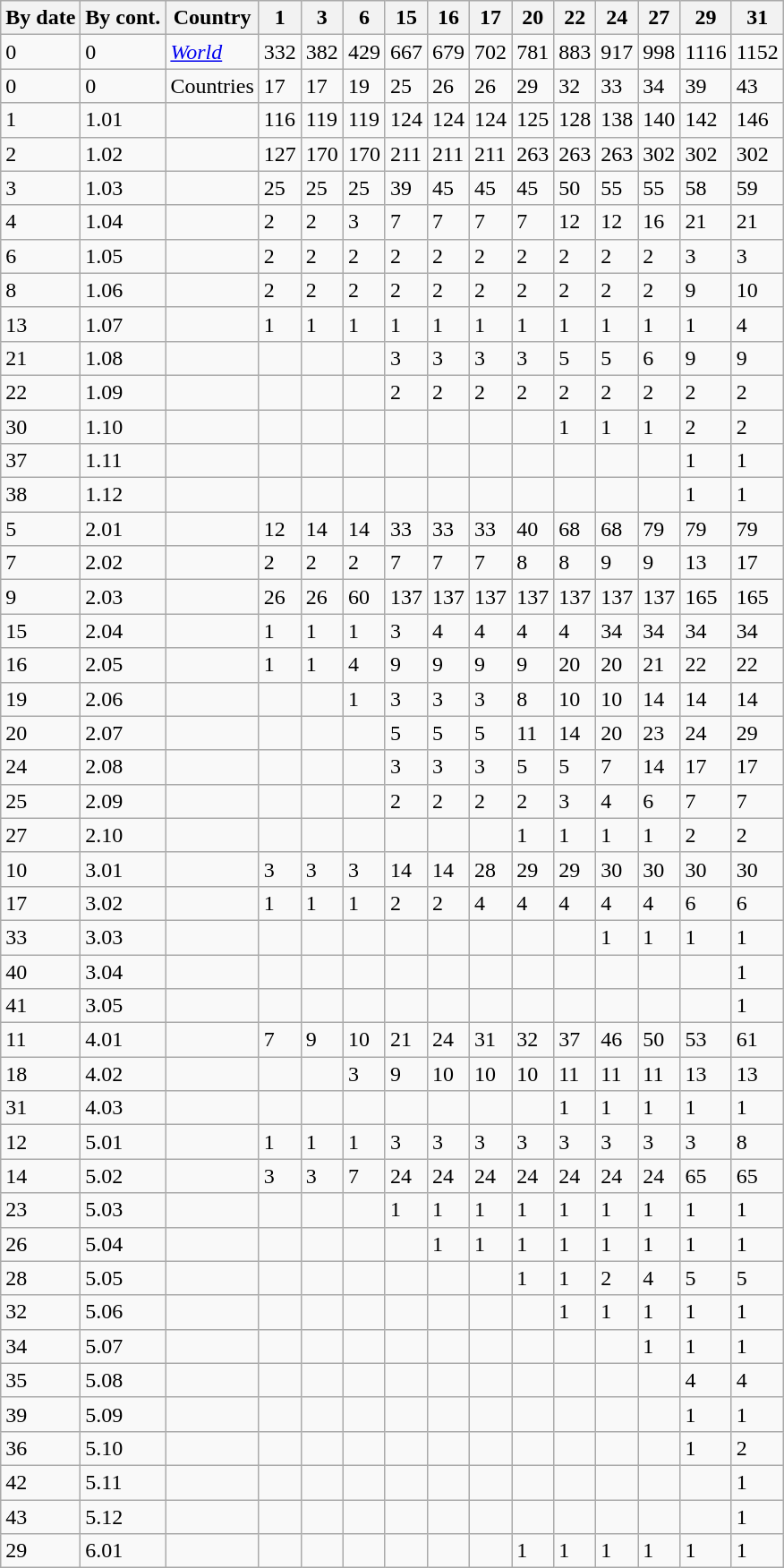<table class="wikitable sortable" align="center">
<tr>
<th>By date</th>
<th>By cont.</th>
<th>Country</th>
<th>1</th>
<th>3</th>
<th>6</th>
<th>15</th>
<th>16</th>
<th>17</th>
<th>20</th>
<th>22</th>
<th>24</th>
<th>27</th>
<th>29</th>
<th>31</th>
</tr>
<tr>
<td>0</td>
<td>0</td>
<td> <em><a href='#'>World</a></em></td>
<td>332</td>
<td>382</td>
<td>429</td>
<td>667</td>
<td>679</td>
<td>702</td>
<td>781</td>
<td>883</td>
<td>917</td>
<td>998</td>
<td>1116</td>
<td>1152</td>
</tr>
<tr>
<td>0</td>
<td>0</td>
<td>Countries</td>
<td>17</td>
<td>17</td>
<td>19</td>
<td>25</td>
<td>26</td>
<td>26</td>
<td>29</td>
<td>32</td>
<td>33</td>
<td>34</td>
<td>39</td>
<td>43</td>
</tr>
<tr>
<td>1</td>
<td>1.01</td>
<td></td>
<td>116</td>
<td>119</td>
<td>119</td>
<td>124</td>
<td>124</td>
<td>124</td>
<td>125</td>
<td>128</td>
<td>138</td>
<td>140</td>
<td>142</td>
<td>146</td>
</tr>
<tr>
<td>2</td>
<td>1.02</td>
<td></td>
<td>127</td>
<td>170</td>
<td>170</td>
<td>211</td>
<td>211</td>
<td>211</td>
<td>263</td>
<td>263</td>
<td>263</td>
<td>302</td>
<td>302</td>
<td>302</td>
</tr>
<tr>
<td>3</td>
<td>1.03</td>
<td></td>
<td>25</td>
<td>25</td>
<td>25</td>
<td>39</td>
<td>45</td>
<td>45</td>
<td>45</td>
<td>50</td>
<td>55</td>
<td>55</td>
<td>58</td>
<td>59</td>
</tr>
<tr>
<td>4</td>
<td>1.04</td>
<td></td>
<td>2</td>
<td>2</td>
<td>3</td>
<td>7</td>
<td>7</td>
<td>7</td>
<td>7</td>
<td>12</td>
<td>12</td>
<td>16</td>
<td>21</td>
<td>21</td>
</tr>
<tr>
<td>6</td>
<td>1.05</td>
<td></td>
<td>2</td>
<td>2</td>
<td>2</td>
<td>2</td>
<td>2</td>
<td>2</td>
<td>2</td>
<td>2</td>
<td>2</td>
<td>2</td>
<td>3</td>
<td>3</td>
</tr>
<tr>
<td>8</td>
<td>1.06</td>
<td></td>
<td>2</td>
<td>2</td>
<td>2</td>
<td>2</td>
<td>2</td>
<td>2</td>
<td>2</td>
<td>2</td>
<td>2</td>
<td>2</td>
<td>9</td>
<td>10</td>
</tr>
<tr>
<td>13</td>
<td>1.07</td>
<td></td>
<td>1</td>
<td>1</td>
<td>1</td>
<td>1</td>
<td>1</td>
<td>1</td>
<td>1</td>
<td>1</td>
<td>1</td>
<td>1</td>
<td>1</td>
<td>4</td>
</tr>
<tr>
<td>21</td>
<td>1.08</td>
<td></td>
<td></td>
<td></td>
<td></td>
<td>3</td>
<td>3</td>
<td>3</td>
<td>3</td>
<td>5</td>
<td>5</td>
<td>6</td>
<td>9</td>
<td>9</td>
</tr>
<tr>
<td>22</td>
<td>1.09</td>
<td></td>
<td></td>
<td></td>
<td></td>
<td>2</td>
<td>2</td>
<td>2</td>
<td>2</td>
<td>2</td>
<td>2</td>
<td>2</td>
<td>2</td>
<td>2</td>
</tr>
<tr>
<td>30</td>
<td>1.10</td>
<td></td>
<td></td>
<td></td>
<td></td>
<td></td>
<td></td>
<td></td>
<td></td>
<td>1</td>
<td>1</td>
<td>1</td>
<td>2</td>
<td>2</td>
</tr>
<tr>
<td>37</td>
<td>1.11</td>
<td></td>
<td></td>
<td></td>
<td></td>
<td></td>
<td></td>
<td></td>
<td></td>
<td></td>
<td></td>
<td></td>
<td>1</td>
<td>1</td>
</tr>
<tr>
<td>38</td>
<td>1.12</td>
<td></td>
<td></td>
<td></td>
<td></td>
<td></td>
<td></td>
<td></td>
<td></td>
<td></td>
<td></td>
<td></td>
<td>1</td>
<td>1</td>
</tr>
<tr>
<td>5</td>
<td>2.01</td>
<td></td>
<td>12</td>
<td>14</td>
<td>14</td>
<td>33</td>
<td>33</td>
<td>33</td>
<td>40</td>
<td>68</td>
<td>68</td>
<td>79</td>
<td>79</td>
<td>79</td>
</tr>
<tr>
<td>7</td>
<td>2.02</td>
<td></td>
<td>2</td>
<td>2</td>
<td>2</td>
<td>7</td>
<td>7</td>
<td>7</td>
<td>8</td>
<td>8</td>
<td>9</td>
<td>9</td>
<td>13</td>
<td>17</td>
</tr>
<tr>
<td>9</td>
<td>2.03</td>
<td></td>
<td>26</td>
<td>26</td>
<td>60</td>
<td>137</td>
<td>137</td>
<td>137</td>
<td>137</td>
<td>137</td>
<td>137</td>
<td>137</td>
<td>165</td>
<td>165</td>
</tr>
<tr>
<td>15</td>
<td>2.04</td>
<td></td>
<td>1</td>
<td>1</td>
<td>1</td>
<td>3</td>
<td>4</td>
<td>4</td>
<td>4</td>
<td>4</td>
<td>34</td>
<td>34</td>
<td>34</td>
<td>34</td>
</tr>
<tr>
<td>16</td>
<td>2.05</td>
<td></td>
<td>1</td>
<td>1</td>
<td>4</td>
<td>9</td>
<td>9</td>
<td>9</td>
<td>9</td>
<td>20</td>
<td>20</td>
<td>21</td>
<td>22</td>
<td>22</td>
</tr>
<tr>
<td>19</td>
<td>2.06</td>
<td></td>
<td></td>
<td></td>
<td>1</td>
<td>3</td>
<td>3</td>
<td>3</td>
<td>8</td>
<td>10</td>
<td>10</td>
<td>14</td>
<td>14</td>
<td>14</td>
</tr>
<tr>
<td>20</td>
<td>2.07</td>
<td></td>
<td></td>
<td></td>
<td></td>
<td>5</td>
<td>5</td>
<td>5</td>
<td>11</td>
<td>14</td>
<td>20</td>
<td>23</td>
<td>24</td>
<td>29</td>
</tr>
<tr>
<td>24</td>
<td>2.08</td>
<td></td>
<td></td>
<td></td>
<td></td>
<td>3</td>
<td>3</td>
<td>3</td>
<td>5</td>
<td>5</td>
<td>7</td>
<td>14</td>
<td>17</td>
<td>17</td>
</tr>
<tr>
<td>25</td>
<td>2.09</td>
<td></td>
<td></td>
<td></td>
<td></td>
<td>2</td>
<td>2</td>
<td>2</td>
<td>2</td>
<td>3</td>
<td>4</td>
<td>6</td>
<td>7</td>
<td>7</td>
</tr>
<tr>
<td>27</td>
<td>2.10</td>
<td></td>
<td></td>
<td></td>
<td></td>
<td></td>
<td></td>
<td></td>
<td>1</td>
<td>1</td>
<td>1</td>
<td>1</td>
<td>2</td>
<td>2</td>
</tr>
<tr>
<td>10</td>
<td>3.01</td>
<td></td>
<td>3</td>
<td>3</td>
<td>3</td>
<td>14</td>
<td>14</td>
<td>28</td>
<td>29</td>
<td>29</td>
<td>30</td>
<td>30</td>
<td>30</td>
<td>30</td>
</tr>
<tr>
<td>17</td>
<td>3.02</td>
<td></td>
<td>1</td>
<td>1</td>
<td>1</td>
<td>2</td>
<td>2</td>
<td>4</td>
<td>4</td>
<td>4</td>
<td>4</td>
<td>4</td>
<td>6</td>
<td>6</td>
</tr>
<tr>
<td>33</td>
<td>3.03</td>
<td></td>
<td></td>
<td></td>
<td></td>
<td></td>
<td></td>
<td></td>
<td></td>
<td></td>
<td>1</td>
<td>1</td>
<td>1</td>
<td>1</td>
</tr>
<tr>
<td>40</td>
<td>3.04</td>
<td></td>
<td></td>
<td></td>
<td></td>
<td></td>
<td></td>
<td></td>
<td></td>
<td></td>
<td></td>
<td></td>
<td></td>
<td>1</td>
</tr>
<tr>
<td>41</td>
<td>3.05</td>
<td></td>
<td></td>
<td></td>
<td></td>
<td></td>
<td></td>
<td></td>
<td></td>
<td></td>
<td></td>
<td></td>
<td></td>
<td>1</td>
</tr>
<tr>
<td>11</td>
<td>4.01</td>
<td></td>
<td>7</td>
<td>9</td>
<td>10</td>
<td>21</td>
<td>24</td>
<td>31</td>
<td>32</td>
<td>37</td>
<td>46</td>
<td>50</td>
<td>53</td>
<td>61</td>
</tr>
<tr>
<td>18</td>
<td>4.02</td>
<td></td>
<td></td>
<td></td>
<td>3</td>
<td>9</td>
<td>10</td>
<td>10</td>
<td>10</td>
<td>11</td>
<td>11</td>
<td>11</td>
<td>13</td>
<td>13</td>
</tr>
<tr>
<td>31</td>
<td>4.03</td>
<td></td>
<td></td>
<td></td>
<td></td>
<td></td>
<td></td>
<td></td>
<td></td>
<td>1</td>
<td>1</td>
<td>1</td>
<td>1</td>
<td>1</td>
</tr>
<tr>
<td>12</td>
<td>5.01</td>
<td></td>
<td>1</td>
<td>1</td>
<td>1</td>
<td>3</td>
<td>3</td>
<td>3</td>
<td>3</td>
<td>3</td>
<td>3</td>
<td>3</td>
<td>3</td>
<td>8</td>
</tr>
<tr>
<td>14</td>
<td>5.02</td>
<td></td>
<td>3</td>
<td>3</td>
<td>7</td>
<td>24</td>
<td>24</td>
<td>24</td>
<td>24</td>
<td>24</td>
<td>24</td>
<td>24</td>
<td>65</td>
<td>65</td>
</tr>
<tr>
<td>23</td>
<td>5.03</td>
<td></td>
<td></td>
<td></td>
<td></td>
<td>1</td>
<td>1</td>
<td>1</td>
<td>1</td>
<td>1</td>
<td>1</td>
<td>1</td>
<td>1</td>
<td>1</td>
</tr>
<tr>
<td>26</td>
<td>5.04</td>
<td></td>
<td></td>
<td></td>
<td></td>
<td></td>
<td>1</td>
<td>1</td>
<td>1</td>
<td>1</td>
<td>1</td>
<td>1</td>
<td>1</td>
<td>1</td>
</tr>
<tr>
<td>28</td>
<td>5.05</td>
<td></td>
<td></td>
<td></td>
<td></td>
<td></td>
<td></td>
<td></td>
<td>1</td>
<td>1</td>
<td>2</td>
<td>4</td>
<td>5</td>
<td>5</td>
</tr>
<tr>
<td>32</td>
<td>5.06</td>
<td></td>
<td></td>
<td></td>
<td></td>
<td></td>
<td></td>
<td></td>
<td></td>
<td>1</td>
<td>1</td>
<td>1</td>
<td>1</td>
<td>1</td>
</tr>
<tr>
<td>34</td>
<td>5.07</td>
<td></td>
<td></td>
<td></td>
<td></td>
<td></td>
<td></td>
<td></td>
<td></td>
<td></td>
<td></td>
<td>1</td>
<td>1</td>
<td>1</td>
</tr>
<tr>
<td>35</td>
<td>5.08</td>
<td></td>
<td></td>
<td></td>
<td></td>
<td></td>
<td></td>
<td></td>
<td></td>
<td></td>
<td></td>
<td></td>
<td>4</td>
<td>4</td>
</tr>
<tr>
<td>39</td>
<td>5.09</td>
<td></td>
<td></td>
<td></td>
<td></td>
<td></td>
<td></td>
<td></td>
<td></td>
<td></td>
<td></td>
<td></td>
<td>1</td>
<td>1</td>
</tr>
<tr>
<td>36</td>
<td>5.10</td>
<td></td>
<td></td>
<td></td>
<td></td>
<td></td>
<td></td>
<td></td>
<td></td>
<td></td>
<td></td>
<td></td>
<td>1</td>
<td>2</td>
</tr>
<tr>
<td>42</td>
<td>5.11</td>
<td></td>
<td></td>
<td></td>
<td></td>
<td></td>
<td></td>
<td></td>
<td></td>
<td></td>
<td></td>
<td></td>
<td></td>
<td>1</td>
</tr>
<tr>
<td>43</td>
<td>5.12</td>
<td></td>
<td></td>
<td></td>
<td></td>
<td></td>
<td></td>
<td></td>
<td></td>
<td></td>
<td></td>
<td></td>
<td></td>
<td>1</td>
</tr>
<tr>
<td>29</td>
<td>6.01</td>
<td></td>
<td></td>
<td></td>
<td></td>
<td></td>
<td></td>
<td></td>
<td>1</td>
<td>1</td>
<td>1</td>
<td>1</td>
<td>1</td>
<td>1</td>
</tr>
</table>
